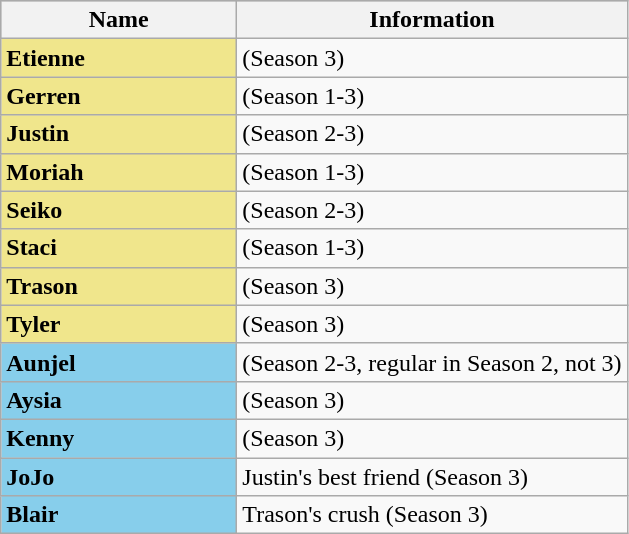<table class="wikitable">
<tr style="background:silver">
<th>Name</th>
<th>Information</th>
</tr>
<tr>
<td bgcolor="khaki" width="150" valign="top"><strong>Etienne</strong></td>
<td>(Season 3)</td>
</tr>
<tr>
<td bgcolor="khaki" width="150" valign="top"><strong>Gerren</strong></td>
<td>(Season 1-3)</td>
</tr>
<tr>
<td bgcolor="khaki" width="150" valign="top"><strong>Justin</strong></td>
<td>(Season 2-3)</td>
</tr>
<tr>
<td bgcolor="khaki" width="150" valign="top"><strong>Moriah</strong></td>
<td>(Season 1-3)</td>
</tr>
<tr>
<td bgcolor="khaki" width="150" valign="top"><strong>Seiko</strong></td>
<td>(Season 2-3)</td>
</tr>
<tr>
<td bgcolor="khaki" width="150" valign="top"><strong>Staci</strong></td>
<td>(Season 1-3)</td>
</tr>
<tr>
<td bgcolor="khaki" width="150" valign="top"><strong>Trason</strong></td>
<td>(Season 3)</td>
</tr>
<tr>
<td bgcolor="khaki" width="150" valign="top"><strong>Tyler</strong></td>
<td>(Season 3)</td>
</tr>
<tr>
<td bgcolor="skyblue" width="150" valign="top"><strong>Aunjel</strong></td>
<td>(Season 2-3, regular in Season 2, not 3)</td>
</tr>
<tr>
<td bgcolor="skyblue" width="150" valign="top"><strong>Aysia</strong></td>
<td>(Season 3)</td>
</tr>
<tr>
<td bgcolor="skyblue" width="150" valign="top"><strong>Kenny</strong></td>
<td>(Season 3)</td>
</tr>
<tr>
<td bgcolor="skyblue" width="150" valign="top"><strong>JoJo</strong></td>
<td>Justin's best friend (Season 3)</td>
</tr>
<tr>
<td bgcolor="skyblue" width="150" valign="top"><strong>Blair</strong></td>
<td>Trason's crush (Season 3)</td>
</tr>
</table>
